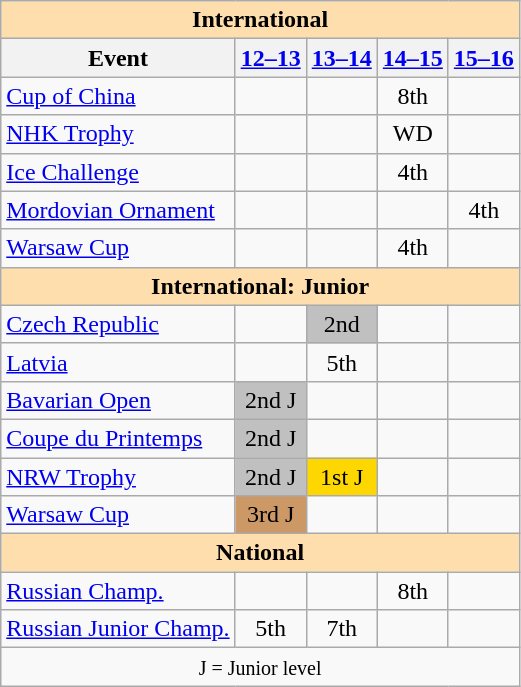<table class="wikitable" style="text-align:center">
<tr>
<th style="background-color: #ffdead; " colspan=5 align=center>International</th>
</tr>
<tr>
<th>Event</th>
<th><a href='#'>12–13</a></th>
<th><a href='#'>13–14</a></th>
<th><a href='#'>14–15</a></th>
<th><a href='#'>15–16</a></th>
</tr>
<tr>
<td align=left> <a href='#'>Cup of China</a></td>
<td></td>
<td></td>
<td>8th</td>
<td></td>
</tr>
<tr>
<td align=left> <a href='#'>NHK Trophy</a></td>
<td></td>
<td></td>
<td>WD</td>
<td></td>
</tr>
<tr>
<td align=left> <a href='#'>Ice Challenge</a></td>
<td></td>
<td></td>
<td>4th</td>
<td></td>
</tr>
<tr>
<td align=left> <a href='#'>Mordovian Ornament</a></td>
<td></td>
<td></td>
<td></td>
<td>4th</td>
</tr>
<tr>
<td align=left> <a href='#'>Warsaw Cup</a></td>
<td></td>
<td></td>
<td>4th</td>
<td></td>
</tr>
<tr>
<th style="background-color: #ffdead; " colspan=5 align=center>International: Junior</th>
</tr>
<tr>
<td align=left> <a href='#'>Czech Republic</a></td>
<td></td>
<td bgcolor=silver>2nd</td>
<td></td>
<td></td>
</tr>
<tr>
<td align=left> <a href='#'>Latvia</a></td>
<td></td>
<td>5th</td>
<td></td>
<td></td>
</tr>
<tr>
<td align=left><a href='#'>Bavarian Open</a></td>
<td bgcolor=silver>2nd J</td>
<td></td>
<td></td>
<td></td>
</tr>
<tr>
<td align=left><a href='#'>Coupe du Printemps</a></td>
<td bgcolor=silver>2nd J</td>
<td></td>
<td></td>
<td></td>
</tr>
<tr>
<td align=left><a href='#'>NRW Trophy</a></td>
<td bgcolor=silver>2nd J</td>
<td bgcolor=gold>1st J</td>
<td></td>
<td></td>
</tr>
<tr>
<td align=left><a href='#'>Warsaw Cup</a></td>
<td bgcolor=cc9966>3rd J</td>
<td></td>
<td></td>
<td></td>
</tr>
<tr>
<th style="background-color: #ffdead; " colspan=5 align=center>National</th>
</tr>
<tr>
<td align=left><a href='#'>Russian Champ.</a></td>
<td></td>
<td></td>
<td>8th</td>
<td></td>
</tr>
<tr>
<td align=left><a href='#'>Russian Junior Champ.</a></td>
<td>5th</td>
<td>7th</td>
<td></td>
<td></td>
</tr>
<tr>
<td colspan=5 align=center><small> J = Junior level </small></td>
</tr>
</table>
